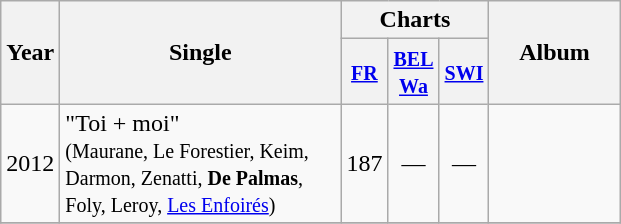<table class="wikitable">
<tr>
<th align="center" rowspan="2" width="10">Year</th>
<th align="center" rowspan="2" width="180">Single</th>
<th align="center" colspan="3">Charts</th>
<th align="center" rowspan="2" width="80">Album</th>
</tr>
<tr>
<th width="20"><small><a href='#'>FR</a></small><br></th>
<th width="20"><small><a href='#'>BEL <br>Wa</a></small><br></th>
<th width="20"><small><a href='#'>SWI</a></small><br></th>
</tr>
<tr>
<td align="center">2012</td>
<td>"Toi + moi" <br><small>(Maurane, Le Forestier, Keim, Darmon, Zenatti, <strong>De Palmas</strong>, Foly, Leroy, <a href='#'>Les Enfoirés</a>)</small></td>
<td align="center">187</td>
<td align="center">—</td>
<td align="center">—</td>
<td align="center"></td>
</tr>
<tr>
</tr>
</table>
